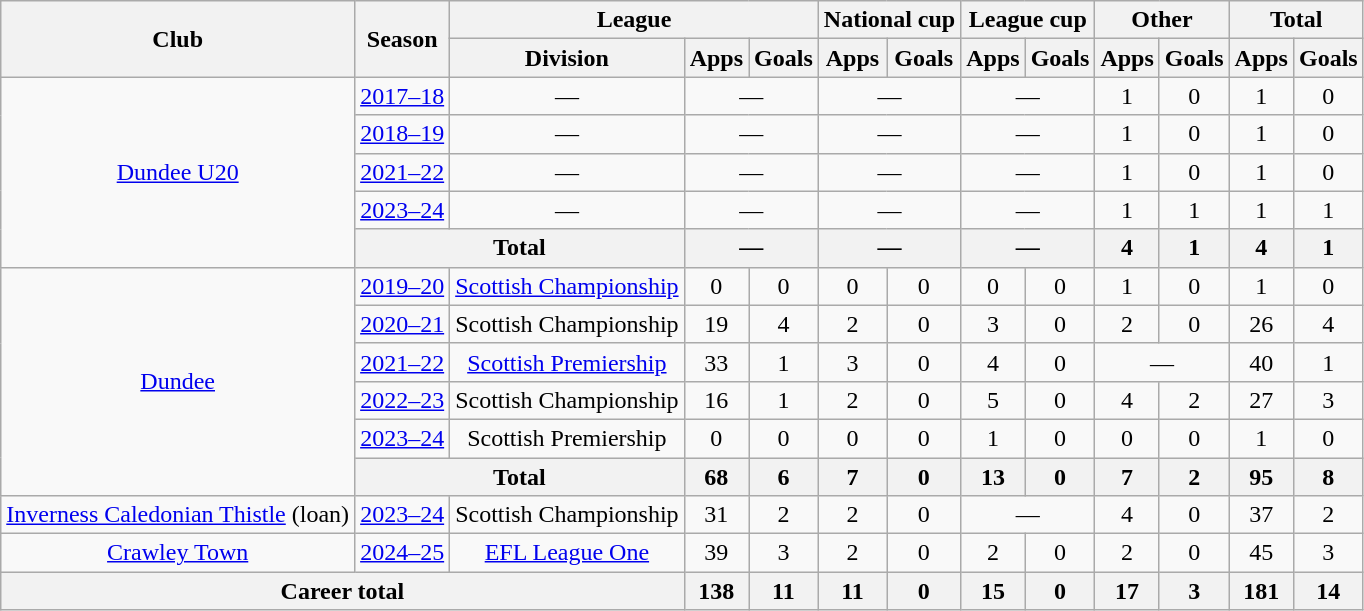<table class="wikitable" style="text-align: center">
<tr>
<th rowspan="2">Club</th>
<th rowspan="2">Season</th>
<th colspan="3">League</th>
<th colspan="2">National cup</th>
<th colspan="2">League cup</th>
<th colspan="2">Other</th>
<th colspan="2">Total</th>
</tr>
<tr>
<th>Division</th>
<th>Apps</th>
<th>Goals</th>
<th>Apps</th>
<th>Goals</th>
<th>Apps</th>
<th>Goals</th>
<th>Apps</th>
<th>Goals</th>
<th>Apps</th>
<th>Goals</th>
</tr>
<tr>
<td rowspan="5"><a href='#'>Dundee U20</a></td>
<td><a href='#'>2017–18</a></td>
<td colspan="1">—</td>
<td colspan="2">—</td>
<td colspan="2">—</td>
<td colspan="2">—</td>
<td>1</td>
<td>0</td>
<td>1</td>
<td>0</td>
</tr>
<tr>
<td><a href='#'>2018–19</a></td>
<td colspan="1">—</td>
<td colspan="2">—</td>
<td colspan="2">—</td>
<td colspan="2">—</td>
<td>1</td>
<td>0</td>
<td>1</td>
<td>0</td>
</tr>
<tr>
<td><a href='#'>2021–22</a></td>
<td colspan="1">—</td>
<td colspan="2">—</td>
<td colspan="2">—</td>
<td colspan="2">—</td>
<td>1</td>
<td>0</td>
<td>1</td>
<td>0</td>
</tr>
<tr>
<td><a href='#'>2023–24</a></td>
<td colspan="1">—</td>
<td colspan="2">—</td>
<td colspan="2">—</td>
<td colspan="2">—</td>
<td>1</td>
<td>1</td>
<td>1</td>
<td>1</td>
</tr>
<tr>
<th colspan="2">Total</th>
<th colspan="2">—</th>
<th colspan="2">—</th>
<th colspan="2">—</th>
<th>4</th>
<th>1</th>
<th>4</th>
<th>1</th>
</tr>
<tr>
<td rowspan="6"><a href='#'>Dundee</a></td>
<td><a href='#'>2019–20</a></td>
<td><a href='#'>Scottish Championship</a></td>
<td>0</td>
<td>0</td>
<td>0</td>
<td>0</td>
<td>0</td>
<td>0</td>
<td>1</td>
<td>0</td>
<td>1</td>
<td>0</td>
</tr>
<tr>
<td><a href='#'>2020–21</a></td>
<td>Scottish Championship</td>
<td>19</td>
<td>4</td>
<td>2</td>
<td>0</td>
<td>3</td>
<td>0</td>
<td>2</td>
<td>0</td>
<td>26</td>
<td>4</td>
</tr>
<tr>
<td><a href='#'>2021–22</a></td>
<td><a href='#'>Scottish Premiership</a></td>
<td>33</td>
<td>1</td>
<td>3</td>
<td>0</td>
<td>4</td>
<td>0</td>
<td colspan="2">—</td>
<td>40</td>
<td>1</td>
</tr>
<tr>
<td><a href='#'>2022–23</a></td>
<td>Scottish Championship</td>
<td>16</td>
<td>1</td>
<td>2</td>
<td>0</td>
<td>5</td>
<td>0</td>
<td>4</td>
<td>2</td>
<td>27</td>
<td>3</td>
</tr>
<tr>
<td><a href='#'>2023–24</a></td>
<td>Scottish Premiership</td>
<td>0</td>
<td>0</td>
<td>0</td>
<td>0</td>
<td>1</td>
<td>0</td>
<td>0</td>
<td>0</td>
<td>1</td>
<td>0</td>
</tr>
<tr>
<th colspan="2">Total</th>
<th>68</th>
<th>6</th>
<th>7</th>
<th>0</th>
<th>13</th>
<th>0</th>
<th>7</th>
<th>2</th>
<th>95</th>
<th>8</th>
</tr>
<tr>
<td><a href='#'>Inverness Caledonian Thistle</a> (loan)</td>
<td><a href='#'>2023–24</a></td>
<td>Scottish Championship</td>
<td>31</td>
<td>2</td>
<td>2</td>
<td>0</td>
<td colspan="2">—</td>
<td>4</td>
<td>0</td>
<td>37</td>
<td>2</td>
</tr>
<tr>
<td><a href='#'>Crawley Town</a></td>
<td><a href='#'>2024–25</a></td>
<td><a href='#'>EFL League One</a></td>
<td>39</td>
<td>3</td>
<td>2</td>
<td>0</td>
<td>2</td>
<td>0</td>
<td>2</td>
<td>0</td>
<td>45</td>
<td>3</td>
</tr>
<tr>
<th colspan="3">Career total</th>
<th>138</th>
<th>11</th>
<th>11</th>
<th>0</th>
<th>15</th>
<th>0</th>
<th>17</th>
<th>3</th>
<th>181</th>
<th>14</th>
</tr>
</table>
